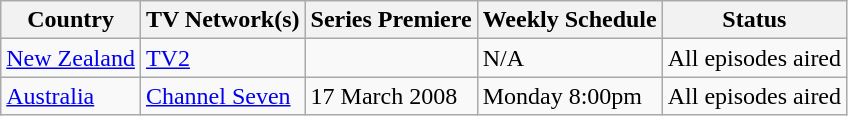<table class="wikitable">
<tr>
<th>Country</th>
<th>TV Network(s)</th>
<th>Series Premiere</th>
<th>Weekly Schedule</th>
<th>Status</th>
</tr>
<tr>
<td> <a href='#'>New Zealand</a></td>
<td><a href='#'>TV2</a></td>
<td></td>
<td>N/A</td>
<td>All episodes aired</td>
</tr>
<tr>
<td> <a href='#'>Australia</a></td>
<td><a href='#'>Channel Seven</a></td>
<td>17 March 2008</td>
<td>Monday 8:00pm</td>
<td>All episodes aired</td>
</tr>
</table>
